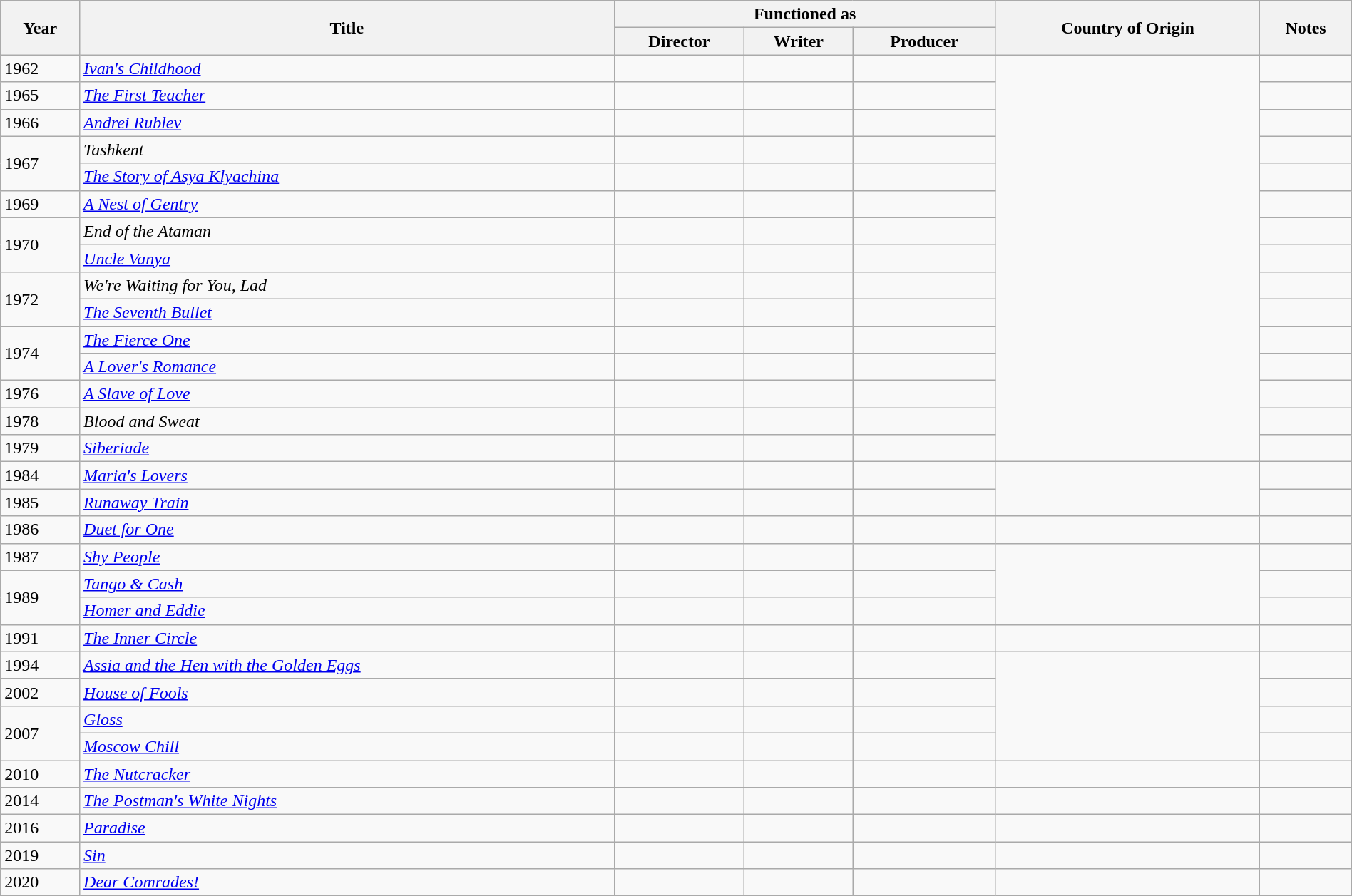<table class="wikitable sortable" width="100%">
<tr>
<th rowspan="2">Year</th>
<th rowspan="2">Title</th>
<th colspan="3">Functioned as</th>
<th rowspan="2">Country of Origin</th>
<th rowspan="2">Notes</th>
</tr>
<tr>
<th>Director</th>
<th>Writer</th>
<th>Producer</th>
</tr>
<tr>
<td>1962</td>
<td><em><a href='#'>Ivan's Childhood</a></em></td>
<td></td>
<td></td>
<td></td>
<td rowspan="15"></td>
<td></td>
</tr>
<tr>
<td>1965</td>
<td><em><a href='#'>The First Teacher</a></em></td>
<td></td>
<td></td>
<td></td>
<td></td>
</tr>
<tr>
<td>1966</td>
<td><em><a href='#'>Andrei Rublev</a></em></td>
<td></td>
<td></td>
<td></td>
<td></td>
</tr>
<tr>
<td rowspan="2">1967</td>
<td><em>Tashkent</em></td>
<td></td>
<td></td>
<td></td>
<td></td>
</tr>
<tr>
<td><em><a href='#'>The Story of Asya Klyachina</a></em></td>
<td></td>
<td></td>
<td></td>
<td></td>
</tr>
<tr>
<td>1969</td>
<td><em><a href='#'>A Nest of Gentry</a></em></td>
<td></td>
<td></td>
<td></td>
<td></td>
</tr>
<tr>
<td rowspan="2">1970</td>
<td><em>End of the Ataman</em></td>
<td></td>
<td></td>
<td></td>
<td></td>
</tr>
<tr>
<td><em><a href='#'>Uncle Vanya</a></em></td>
<td></td>
<td></td>
<td></td>
<td></td>
</tr>
<tr>
<td rowspan="2">1972</td>
<td><em>We're Waiting for You, Lad</em></td>
<td></td>
<td></td>
<td></td>
<td></td>
</tr>
<tr>
<td><em><a href='#'>The Seventh Bullet</a></em></td>
<td></td>
<td></td>
<td></td>
<td></td>
</tr>
<tr>
<td rowspan="2">1974</td>
<td><em><a href='#'>The Fierce One</a></em></td>
<td></td>
<td></td>
<td></td>
<td></td>
</tr>
<tr>
<td><em><a href='#'>A Lover's Romance</a></em></td>
<td></td>
<td></td>
<td></td>
<td></td>
</tr>
<tr>
<td>1976</td>
<td><em><a href='#'>A Slave of Love</a></em></td>
<td></td>
<td></td>
<td></td>
<td></td>
</tr>
<tr>
<td>1978</td>
<td><em>Blood and Sweat</em></td>
<td></td>
<td></td>
<td></td>
<td></td>
</tr>
<tr>
<td>1979</td>
<td><em><a href='#'>Siberiade</a></em></td>
<td></td>
<td></td>
<td></td>
<td></td>
</tr>
<tr>
<td>1984</td>
<td><em><a href='#'>Maria's Lovers</a></em></td>
<td></td>
<td></td>
<td></td>
<td rowspan="2"></td>
<td></td>
</tr>
<tr>
<td>1985</td>
<td><em><a href='#'>Runaway Train</a></em></td>
<td></td>
<td></td>
<td></td>
<td></td>
</tr>
<tr>
<td>1986</td>
<td><em><a href='#'>Duet for One</a></em></td>
<td></td>
<td></td>
<td></td>
<td></td>
<td></td>
</tr>
<tr>
<td>1987</td>
<td><em><a href='#'>Shy People</a></em></td>
<td></td>
<td></td>
<td></td>
<td rowspan="3"></td>
<td></td>
</tr>
<tr>
<td rowspan="2">1989</td>
<td><em><a href='#'>Tango & Cash</a></em></td>
<td></td>
<td></td>
<td></td>
<td></td>
</tr>
<tr>
<td><em><a href='#'>Homer and Eddie</a></em></td>
<td></td>
<td></td>
<td></td>
<td></td>
</tr>
<tr>
<td>1991</td>
<td><em><a href='#'>The Inner Circle</a></em></td>
<td></td>
<td></td>
<td></td>
<td> </td>
<td></td>
</tr>
<tr>
<td>1994</td>
<td><em><a href='#'>Assia and the Hen with the Golden Eggs</a></em></td>
<td></td>
<td></td>
<td></td>
<td rowspan="4"></td>
<td></td>
</tr>
<tr>
<td>2002</td>
<td><em><a href='#'>House of Fools</a></em></td>
<td></td>
<td></td>
<td></td>
<td></td>
</tr>
<tr>
<td rowspan="2">2007</td>
<td><em><a href='#'>Gloss</a></em></td>
<td></td>
<td></td>
<td></td>
<td></td>
</tr>
<tr>
<td><em><a href='#'>Moscow Chill</a></em></td>
<td></td>
<td></td>
<td></td>
<td></td>
</tr>
<tr>
<td>2010</td>
<td><em><a href='#'>The Nutcracker</a></em></td>
<td></td>
<td></td>
<td></td>
<td></td>
<td></td>
</tr>
<tr>
<td>2014</td>
<td><em><a href='#'>The Postman's White Nights</a></em></td>
<td></td>
<td></td>
<td></td>
<td></td>
<td></td>
</tr>
<tr>
<td>2016</td>
<td><em><a href='#'>Paradise</a></em></td>
<td></td>
<td></td>
<td></td>
<td></td>
<td></td>
</tr>
<tr>
<td>2019</td>
<td><em><a href='#'>Sin</a></em></td>
<td></td>
<td></td>
<td></td>
<td></td>
<td></td>
</tr>
<tr>
<td>2020</td>
<td><em><a href='#'>Dear Comrades!</a></em></td>
<td></td>
<td></td>
<td></td>
<td></td>
<td></td>
</tr>
</table>
